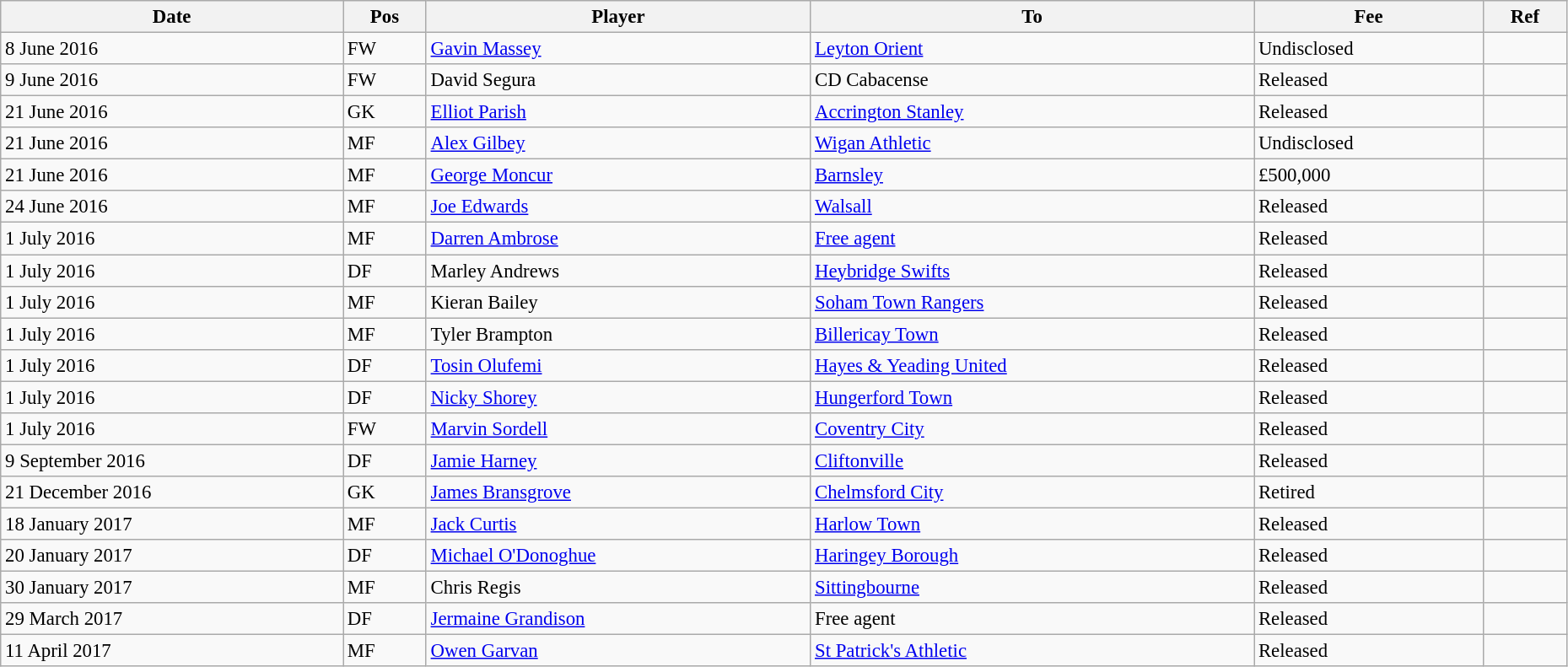<table width=98% class="wikitable" style="text-align:center; font-size:95%; text-align:left">
<tr>
<th>Date</th>
<th>Pos</th>
<th>Player</th>
<th>To</th>
<th>Fee</th>
<th>Ref</th>
</tr>
<tr>
<td>8 June 2016</td>
<td>FW</td>
<td> <a href='#'>Gavin Massey</a></td>
<td> <a href='#'>Leyton Orient</a></td>
<td>Undisclosed</td>
<td></td>
</tr>
<tr>
<td>9 June 2016</td>
<td>FW</td>
<td> David Segura</td>
<td> CD Cabacense</td>
<td>Released</td>
<td></td>
</tr>
<tr>
<td>21 June 2016</td>
<td>GK</td>
<td> <a href='#'>Elliot Parish</a></td>
<td> <a href='#'>Accrington Stanley</a></td>
<td>Released</td>
<td></td>
</tr>
<tr>
<td>21 June 2016</td>
<td>MF</td>
<td> <a href='#'>Alex Gilbey</a></td>
<td> <a href='#'>Wigan Athletic</a></td>
<td>Undisclosed</td>
<td></td>
</tr>
<tr>
<td>21 June 2016</td>
<td>MF</td>
<td> <a href='#'>George Moncur</a></td>
<td> <a href='#'>Barnsley</a></td>
<td>£500,000</td>
<td></td>
</tr>
<tr>
<td>24 June 2016</td>
<td>MF</td>
<td> <a href='#'>Joe Edwards</a></td>
<td> <a href='#'>Walsall</a></td>
<td>Released</td>
<td></td>
</tr>
<tr>
<td>1 July 2016</td>
<td>MF</td>
<td> <a href='#'>Darren Ambrose</a></td>
<td><a href='#'>Free agent</a></td>
<td>Released</td>
<td></td>
</tr>
<tr>
<td>1 July 2016</td>
<td>DF</td>
<td> Marley Andrews</td>
<td> <a href='#'>Heybridge Swifts</a></td>
<td>Released</td>
<td></td>
</tr>
<tr>
<td>1 July 2016</td>
<td>MF</td>
<td> Kieran Bailey</td>
<td> <a href='#'>Soham Town Rangers</a></td>
<td>Released</td>
<td></td>
</tr>
<tr>
<td>1 July 2016</td>
<td>MF</td>
<td> Tyler Brampton</td>
<td> <a href='#'>Billericay Town</a></td>
<td>Released</td>
<td></td>
</tr>
<tr>
<td>1 July 2016</td>
<td>DF</td>
<td> <a href='#'>Tosin Olufemi</a></td>
<td> <a href='#'>Hayes & Yeading United</a></td>
<td>Released</td>
<td></td>
</tr>
<tr>
<td>1 July 2016</td>
<td>DF</td>
<td> <a href='#'>Nicky Shorey</a></td>
<td> <a href='#'>Hungerford Town</a></td>
<td>Released</td>
<td></td>
</tr>
<tr>
<td>1 July 2016</td>
<td>FW</td>
<td> <a href='#'>Marvin Sordell</a></td>
<td> <a href='#'>Coventry City</a></td>
<td>Released</td>
<td></td>
</tr>
<tr>
<td>9 September 2016</td>
<td>DF</td>
<td> <a href='#'>Jamie Harney</a></td>
<td> <a href='#'>Cliftonville</a></td>
<td>Released</td>
<td></td>
</tr>
<tr>
<td>21 December 2016</td>
<td>GK</td>
<td> <a href='#'>James Bransgrove</a></td>
<td> <a href='#'>Chelmsford City</a></td>
<td>Retired</td>
<td></td>
</tr>
<tr>
<td>18 January 2017</td>
<td>MF</td>
<td> <a href='#'>Jack Curtis</a></td>
<td> <a href='#'>Harlow Town</a></td>
<td>Released</td>
<td></td>
</tr>
<tr>
<td>20 January 2017</td>
<td>DF</td>
<td> <a href='#'>Michael O'Donoghue</a></td>
<td> <a href='#'>Haringey Borough</a></td>
<td>Released</td>
<td></td>
</tr>
<tr>
<td>30 January 2017</td>
<td>MF</td>
<td> Chris Regis</td>
<td> <a href='#'>Sittingbourne</a></td>
<td>Released</td>
<td></td>
</tr>
<tr>
<td>29 March 2017</td>
<td>DF</td>
<td> <a href='#'>Jermaine Grandison</a></td>
<td>Free agent</td>
<td>Released</td>
<td></td>
</tr>
<tr>
<td>11 April 2017</td>
<td>MF</td>
<td> <a href='#'>Owen Garvan</a></td>
<td> <a href='#'>St Patrick's Athletic</a></td>
<td>Released</td>
<td></td>
</tr>
</table>
